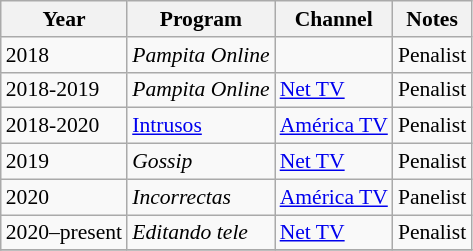<table class="wikitable" style="font-size: 90%;">
<tr>
<th>Year</th>
<th>Program</th>
<th>Channel</th>
<th>Notes</th>
</tr>
<tr>
<td>2018</td>
<td><em>Pampita Online</em></td>
<td></td>
<td>Penalist</td>
</tr>
<tr>
<td>2018-2019</td>
<td><em>Pampita Online</em></td>
<td><a href='#'>Net TV</a></td>
<td>Penalist</td>
</tr>
<tr>
<td>2018-2020</td>
<td><a href='#'>Intrusos</a></td>
<td><a href='#'>América TV</a></td>
<td>Penalist</td>
</tr>
<tr>
<td>2019</td>
<td><em>Gossip</em></td>
<td><a href='#'>Net TV</a></td>
<td>Penalist</td>
</tr>
<tr>
<td>2020</td>
<td><em>Incorrectas</em></td>
<td><a href='#'>América TV</a></td>
<td>Panelist</td>
</tr>
<tr>
<td>2020–present</td>
<td><em>Editando tele</em></td>
<td><a href='#'>Net TV</a></td>
<td>Penalist</td>
</tr>
<tr>
</tr>
</table>
